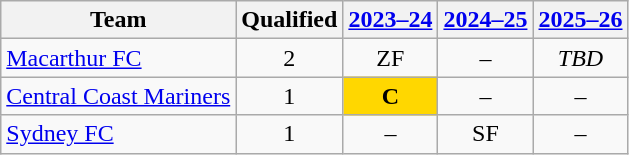<table class="wikitable" style="text-align: center">
<tr>
<th>Team</th>
<th>Qualified</th>
<th><a href='#'>2023–24</a></th>
<th><a href='#'>2024–25</a></th>
<th><a href='#'>2025–26</a></th>
</tr>
<tr>
<td align="left"><a href='#'>Macarthur FC</a></td>
<td>2</td>
<td>ZF</td>
<td>–</td>
<td><em>TBD</em></td>
</tr>
<tr>
<td align=left><a href='#'>Central Coast Mariners</a></td>
<td>1</td>
<td style="background:gold;"><strong>C</strong></td>
<td>–</td>
<td>–</td>
</tr>
<tr>
<td align=left><a href='#'>Sydney FC</a></td>
<td>1</td>
<td>–</td>
<td>SF</td>
<td>–</td>
</tr>
</table>
